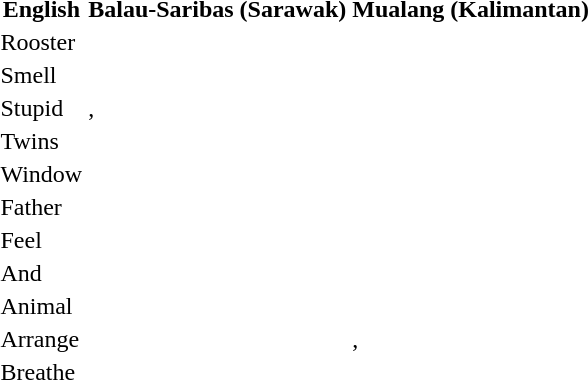<table>
<tr>
<th>English</th>
<th>Balau-Saribas (Sarawak)</th>
<th>Mualang (Kalimantan)</th>
</tr>
<tr>
<td>Rooster</td>
<td></td>
<td></td>
</tr>
<tr>
<td>Smell</td>
<td></td>
<td></td>
</tr>
<tr>
<td>Stupid</td>
<td>, </td>
<td></td>
</tr>
<tr>
<td>Twins</td>
<td></td>
<td></td>
</tr>
<tr>
<td>Window</td>
<td></td>
<td></td>
</tr>
<tr>
<td>Father</td>
<td></td>
<td></td>
</tr>
<tr>
<td>Feel</td>
<td></td>
<td></td>
</tr>
<tr>
<td>And</td>
<td></td>
<td></td>
</tr>
<tr>
<td>Animal</td>
<td></td>
<td></td>
</tr>
<tr>
<td>Arrange</td>
<td></td>
<td>, </td>
</tr>
<tr>
<td>Breathe</td>
<td></td>
<td></td>
</tr>
</table>
